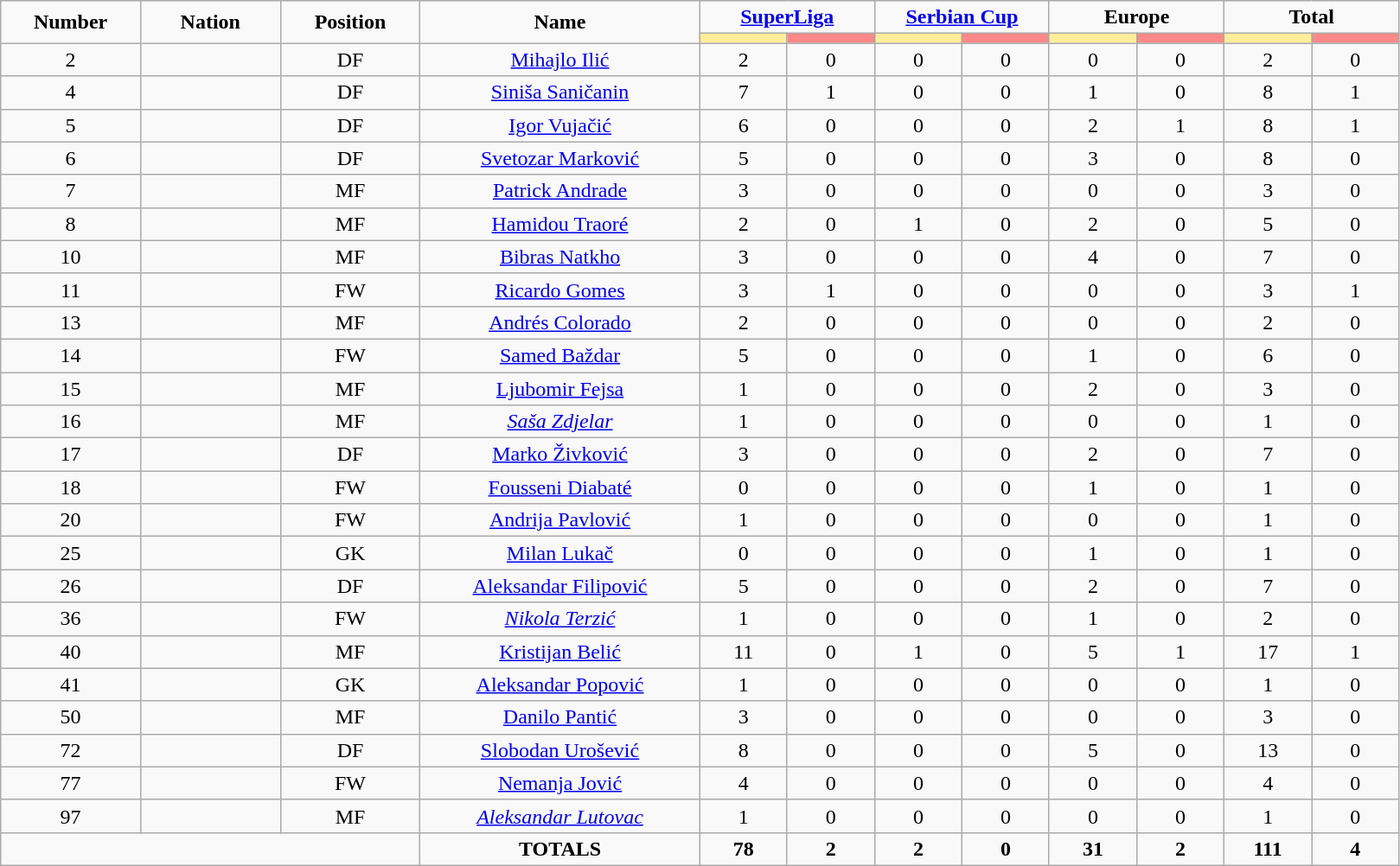<table class="wikitable" style="font-size: 100%; text-align: center;">
<tr>
<td rowspan="2" width="10%" align="center"><strong>Number</strong></td>
<td rowspan="2" width="10%" align="center"><strong>Nation</strong></td>
<td rowspan="2" width="10%" align="center"><strong>Position</strong></td>
<td rowspan="2" width="20%" align="center"><strong>Name</strong></td>
<td colspan="2" align="center"><strong><a href='#'>SuperLiga</a></strong></td>
<td colspan="2" align="center"><strong><a href='#'>Serbian Cup</a></strong></td>
<td colspan="2" align="center"><strong>Europe</strong></td>
<td colspan="2" align="center"><strong>Total</strong></td>
</tr>
<tr>
<th width=60 style="background: #FFEE99"></th>
<th width=60 style="background: #FF8888"></th>
<th width=60 style="background: #FFEE99"></th>
<th width=60 style="background: #FF8888"></th>
<th width=60 style="background: #FFEE99"></th>
<th width=60 style="background: #FF8888"></th>
<th width=60 style="background: #FFEE99"></th>
<th width=60 style="background: #FF8888"></th>
</tr>
<tr>
<td>2</td>
<td></td>
<td>DF</td>
<td><a href='#'>Mihajlo Ilić</a></td>
<td>2</td>
<td>0</td>
<td>0</td>
<td>0</td>
<td>0</td>
<td>0</td>
<td>2</td>
<td>0</td>
</tr>
<tr>
<td>4</td>
<td></td>
<td>DF</td>
<td><a href='#'>Siniša Saničanin</a></td>
<td>7</td>
<td>1</td>
<td>0</td>
<td>0</td>
<td>1</td>
<td>0</td>
<td>8</td>
<td>1</td>
</tr>
<tr>
<td>5</td>
<td></td>
<td>DF</td>
<td><a href='#'>Igor Vujačić</a></td>
<td>6</td>
<td>0</td>
<td>0</td>
<td>0</td>
<td>2</td>
<td>1</td>
<td>8</td>
<td>1</td>
</tr>
<tr>
<td>6</td>
<td></td>
<td>DF</td>
<td><a href='#'>Svetozar Marković</a></td>
<td>5</td>
<td>0</td>
<td>0</td>
<td>0</td>
<td>3</td>
<td>0</td>
<td>8</td>
<td>0</td>
</tr>
<tr>
<td>7</td>
<td></td>
<td>MF</td>
<td><a href='#'>Patrick Andrade</a></td>
<td>3</td>
<td>0</td>
<td>0</td>
<td>0</td>
<td>0</td>
<td>0</td>
<td>3</td>
<td>0</td>
</tr>
<tr>
<td>8</td>
<td></td>
<td>MF</td>
<td><a href='#'>Hamidou Traoré</a></td>
<td>2</td>
<td>0</td>
<td>1</td>
<td>0</td>
<td>2</td>
<td>0</td>
<td>5</td>
<td>0</td>
</tr>
<tr>
<td>10</td>
<td></td>
<td>MF</td>
<td><a href='#'>Bibras Natkho</a></td>
<td>3</td>
<td>0</td>
<td>0</td>
<td>0</td>
<td>4</td>
<td>0</td>
<td>7</td>
<td>0</td>
</tr>
<tr>
<td>11</td>
<td></td>
<td>FW</td>
<td><a href='#'>Ricardo Gomes</a></td>
<td>3</td>
<td>1</td>
<td>0</td>
<td>0</td>
<td>0</td>
<td>0</td>
<td>3</td>
<td>1</td>
</tr>
<tr>
<td>13</td>
<td></td>
<td>MF</td>
<td><a href='#'>Andrés Colorado</a></td>
<td>2</td>
<td>0</td>
<td>0</td>
<td>0</td>
<td>0</td>
<td>0</td>
<td>2</td>
<td>0</td>
</tr>
<tr>
<td>14</td>
<td></td>
<td>FW</td>
<td><a href='#'>Samed Baždar</a></td>
<td>5</td>
<td>0</td>
<td>0</td>
<td>0</td>
<td>1</td>
<td>0</td>
<td>6</td>
<td>0</td>
</tr>
<tr>
<td>15</td>
<td></td>
<td>MF</td>
<td><a href='#'>Ljubomir Fejsa</a></td>
<td>1</td>
<td>0</td>
<td>0</td>
<td>0</td>
<td>2</td>
<td>0</td>
<td>3</td>
<td>0</td>
</tr>
<tr>
<td>16</td>
<td></td>
<td>MF</td>
<td><em><a href='#'>Saša Zdjelar</a></em></td>
<td>1</td>
<td>0</td>
<td>0</td>
<td>0</td>
<td>0</td>
<td>0</td>
<td>1</td>
<td>0</td>
</tr>
<tr>
<td>17</td>
<td></td>
<td>DF</td>
<td><a href='#'>Marko Živković</a></td>
<td>3</td>
<td>0</td>
<td>0</td>
<td>0</td>
<td>2</td>
<td>0</td>
<td>7</td>
<td>0</td>
</tr>
<tr>
<td>18</td>
<td></td>
<td>FW</td>
<td><a href='#'>Fousseni Diabaté</a></td>
<td>0</td>
<td>0</td>
<td>0</td>
<td>0</td>
<td>1</td>
<td>0</td>
<td>1</td>
<td>0</td>
</tr>
<tr>
<td>20</td>
<td></td>
<td>FW</td>
<td><a href='#'>Andrija Pavlović</a></td>
<td>1</td>
<td>0</td>
<td>0</td>
<td>0</td>
<td>0</td>
<td>0</td>
<td>1</td>
<td>0</td>
</tr>
<tr>
<td>25</td>
<td></td>
<td>GK</td>
<td><a href='#'>Milan Lukač</a></td>
<td>0</td>
<td>0</td>
<td>0</td>
<td>0</td>
<td>1</td>
<td>0</td>
<td>1</td>
<td>0</td>
</tr>
<tr>
<td>26</td>
<td></td>
<td>DF</td>
<td><a href='#'>Aleksandar Filipović</a></td>
<td>5</td>
<td>0</td>
<td>0</td>
<td>0</td>
<td>2</td>
<td>0</td>
<td>7</td>
<td>0</td>
</tr>
<tr>
<td>36</td>
<td></td>
<td>FW</td>
<td><em><a href='#'>Nikola Terzić</a></em></td>
<td>1</td>
<td>0</td>
<td>0</td>
<td>0</td>
<td>1</td>
<td>0</td>
<td>2</td>
<td>0</td>
</tr>
<tr>
<td>40</td>
<td></td>
<td>MF</td>
<td><a href='#'>Kristijan Belić</a></td>
<td>11</td>
<td>0</td>
<td>1</td>
<td>0</td>
<td>5</td>
<td>1</td>
<td>17</td>
<td>1</td>
</tr>
<tr>
<td>41</td>
<td></td>
<td>GK</td>
<td><a href='#'>Aleksandar Popović</a></td>
<td>1</td>
<td>0</td>
<td>0</td>
<td>0</td>
<td>0</td>
<td>0</td>
<td>1</td>
<td>0</td>
</tr>
<tr>
<td>50</td>
<td></td>
<td>MF</td>
<td><a href='#'>Danilo Pantić</a></td>
<td>3</td>
<td>0</td>
<td>0</td>
<td>0</td>
<td>0</td>
<td>0</td>
<td>3</td>
<td>0</td>
</tr>
<tr>
<td>72</td>
<td></td>
<td>DF</td>
<td><a href='#'>Slobodan Urošević</a></td>
<td>8</td>
<td>0</td>
<td>0</td>
<td>0</td>
<td>5</td>
<td>0</td>
<td>13</td>
<td>0</td>
</tr>
<tr>
<td>77</td>
<td></td>
<td>FW</td>
<td><a href='#'>Nemanja Jović</a></td>
<td>4</td>
<td>0</td>
<td>0</td>
<td>0</td>
<td>0</td>
<td>0</td>
<td>4</td>
<td>0</td>
</tr>
<tr>
<td>97</td>
<td></td>
<td>MF</td>
<td><em><a href='#'>Aleksandar Lutovac</a></em></td>
<td>1</td>
<td>0</td>
<td>0</td>
<td>0</td>
<td>0</td>
<td>0</td>
<td>1</td>
<td>0</td>
</tr>
<tr>
<td colspan="3"></td>
<td><strong>TOTALS</strong></td>
<td><strong>78</strong></td>
<td><strong>2</strong></td>
<td><strong>2</strong></td>
<td><strong>0</strong></td>
<td><strong>31</strong></td>
<td><strong>2</strong></td>
<td><strong>111</strong></td>
<td><strong>4</strong></td>
</tr>
</table>
